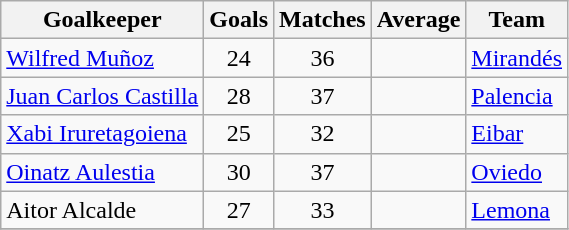<table class="wikitable sortable">
<tr>
<th>Goalkeeper</th>
<th>Goals</th>
<th>Matches</th>
<th>Average</th>
<th>Team</th>
</tr>
<tr>
<td> <a href='#'>Wilfred Muñoz</a></td>
<td align=center>24</td>
<td align=center>36</td>
<td align=center></td>
<td><a href='#'>Mirandés</a></td>
</tr>
<tr>
<td> <a href='#'>Juan Carlos Castilla</a></td>
<td align=center>28</td>
<td align=center>37</td>
<td align=center></td>
<td><a href='#'>Palencia</a></td>
</tr>
<tr>
<td> <a href='#'>Xabi Iruretagoiena</a></td>
<td align=center>25</td>
<td align=center>32</td>
<td align=center></td>
<td><a href='#'>Eibar</a></td>
</tr>
<tr>
<td> <a href='#'>Oinatz Aulestia</a></td>
<td align=center>30</td>
<td align=center>37</td>
<td align=center></td>
<td><a href='#'>Oviedo</a></td>
</tr>
<tr>
<td> Aitor Alcalde</td>
<td align=center>27</td>
<td align=center>33</td>
<td align=center></td>
<td><a href='#'>Lemona</a></td>
</tr>
<tr>
</tr>
</table>
